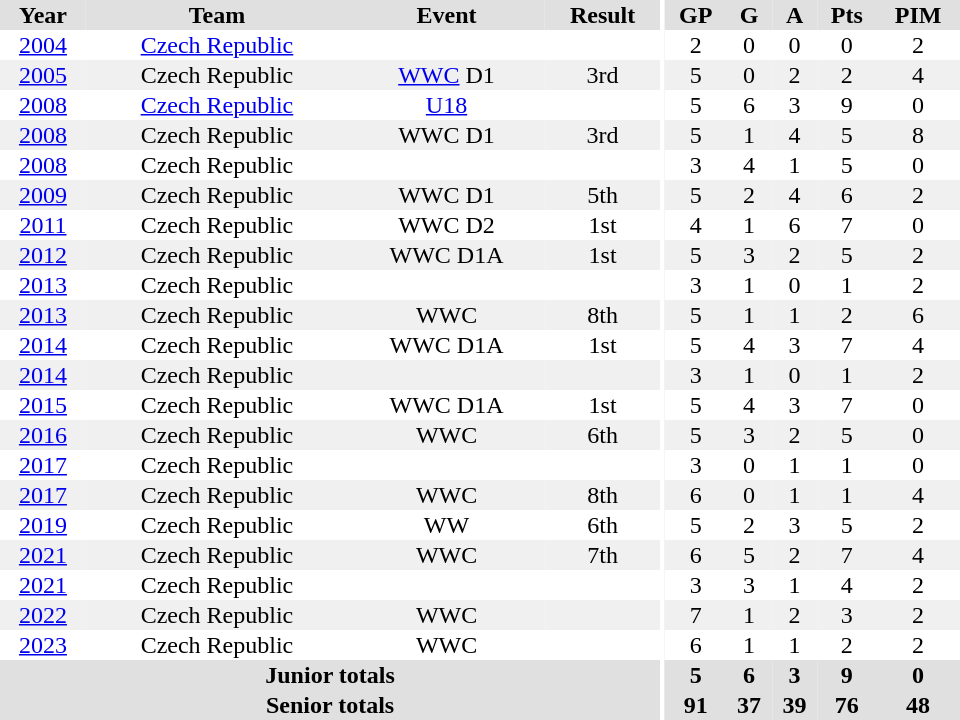<table border="0" cellpadding="1" cellspacing="0" style="text-align:center; width:40em">
<tr ALIGN="centre" bgcolor="#e0e0e0">
<th>Year</th>
<th>Team</th>
<th>Event</th>
<th>Result</th>
<th rowspan="99" bgcolor="#ffffff"></th>
<th>GP</th>
<th>G</th>
<th>A</th>
<th>Pts</th>
<th>PIM</th>
</tr>
<tr>
<td><a href='#'>2004</a></td>
<td><a href='#'>Czech Republic</a></td>
<td></td>
<td></td>
<td>2</td>
<td>0</td>
<td>0</td>
<td>0</td>
<td>2</td>
</tr>
<tr bgcolor="#f0f0f0">
<td><a href='#'>2005</a></td>
<td>Czech Republic</td>
<td><a href='#'>WWC</a> D1</td>
<td>3rd</td>
<td>5</td>
<td>0</td>
<td>2</td>
<td>2</td>
<td>4</td>
</tr>
<tr>
<td><a href='#'>2008</a></td>
<td><a href='#'>Czech Republic</a></td>
<td><a href='#'>U18</a></td>
<td></td>
<td>5</td>
<td>6</td>
<td>3</td>
<td>9</td>
<td>0</td>
</tr>
<tr bgcolor="#f0f0f0">
<td><a href='#'>2008</a></td>
<td>Czech Republic</td>
<td>WWC D1</td>
<td>3rd</td>
<td>5</td>
<td>1</td>
<td>4</td>
<td>5</td>
<td>8</td>
</tr>
<tr>
<td><a href='#'>2008</a></td>
<td>Czech Republic</td>
<td></td>
<td></td>
<td>3</td>
<td>4</td>
<td>1</td>
<td>5</td>
<td>0</td>
</tr>
<tr bgcolor="#f0f0f0">
<td><a href='#'>2009</a></td>
<td>Czech Republic</td>
<td>WWC D1</td>
<td>5th</td>
<td>5</td>
<td>2</td>
<td>4</td>
<td>6</td>
<td>2</td>
</tr>
<tr>
<td><a href='#'>2011</a></td>
<td>Czech Republic</td>
<td>WWC D2</td>
<td>1st</td>
<td>4</td>
<td>1</td>
<td>6</td>
<td>7</td>
<td>0</td>
</tr>
<tr bgcolor="#f0f0f0">
<td><a href='#'>2012</a></td>
<td>Czech Republic</td>
<td>WWC D1A</td>
<td>1st</td>
<td>5</td>
<td>3</td>
<td>2</td>
<td>5</td>
<td>2</td>
</tr>
<tr>
<td><a href='#'>2013</a></td>
<td>Czech Republic</td>
<td></td>
<td></td>
<td>3</td>
<td>1</td>
<td>0</td>
<td>1</td>
<td>2</td>
</tr>
<tr bgcolor="#f0f0f0">
<td><a href='#'>2013</a></td>
<td>Czech Republic</td>
<td>WWC</td>
<td>8th</td>
<td>5</td>
<td>1</td>
<td>1</td>
<td>2</td>
<td>6</td>
</tr>
<tr>
<td><a href='#'>2014</a></td>
<td>Czech Republic</td>
<td>WWC D1A</td>
<td>1st</td>
<td>5</td>
<td>4</td>
<td>3</td>
<td>7</td>
<td>4</td>
</tr>
<tr bgcolor="#f0f0f0">
<td><a href='#'>2014</a></td>
<td>Czech Republic</td>
<td></td>
<td></td>
<td>3</td>
<td>1</td>
<td>0</td>
<td>1</td>
<td>2</td>
</tr>
<tr>
<td><a href='#'>2015</a></td>
<td>Czech Republic</td>
<td>WWC D1A</td>
<td>1st</td>
<td>5</td>
<td>4</td>
<td>3</td>
<td>7</td>
<td>0</td>
</tr>
<tr bgcolor="#f0f0f0">
<td><a href='#'>2016</a></td>
<td>Czech Republic</td>
<td>WWC</td>
<td>6th</td>
<td>5</td>
<td>3</td>
<td>2</td>
<td>5</td>
<td>0</td>
</tr>
<tr>
<td><a href='#'>2017</a></td>
<td>Czech Republic</td>
<td></td>
<td></td>
<td>3</td>
<td>0</td>
<td>1</td>
<td>1</td>
<td>0</td>
</tr>
<tr bgcolor="#f0f0f0">
<td><a href='#'>2017</a></td>
<td>Czech Republic</td>
<td>WWC</td>
<td>8th</td>
<td>6</td>
<td>0</td>
<td>1</td>
<td>1</td>
<td>4</td>
</tr>
<tr>
<td><a href='#'>2019</a></td>
<td>Czech Republic</td>
<td>WW</td>
<td>6th</td>
<td>5</td>
<td>2</td>
<td>3</td>
<td>5</td>
<td>2</td>
</tr>
<tr bgcolor="#f0f0f0">
<td><a href='#'>2021</a></td>
<td>Czech Republic</td>
<td>WWC</td>
<td>7th</td>
<td>6</td>
<td>5</td>
<td>2</td>
<td>7</td>
<td>4</td>
</tr>
<tr>
<td><a href='#'>2021</a></td>
<td>Czech Republic</td>
<td></td>
<td></td>
<td>3</td>
<td>3</td>
<td>1</td>
<td>4</td>
<td>2</td>
</tr>
<tr bgcolor="#f0f0f0">
<td><a href='#'>2022</a></td>
<td>Czech Republic</td>
<td>WWC</td>
<td></td>
<td>7</td>
<td>1</td>
<td>2</td>
<td>3</td>
<td>2</td>
</tr>
<tr>
<td><a href='#'>2023</a></td>
<td>Czech Republic</td>
<td>WWC</td>
<td></td>
<td>6</td>
<td>1</td>
<td>1</td>
<td>2</td>
<td>2</td>
</tr>
<tr bgcolor="#e0e0e0">
<th colspan="4">Junior totals</th>
<th>5</th>
<th>6</th>
<th>3</th>
<th>9</th>
<th>0</th>
</tr>
<tr bgcolor="#e0e0e0">
<th colspan="4">Senior totals</th>
<th>91</th>
<th>37</th>
<th>39</th>
<th>76</th>
<th>48</th>
</tr>
</table>
